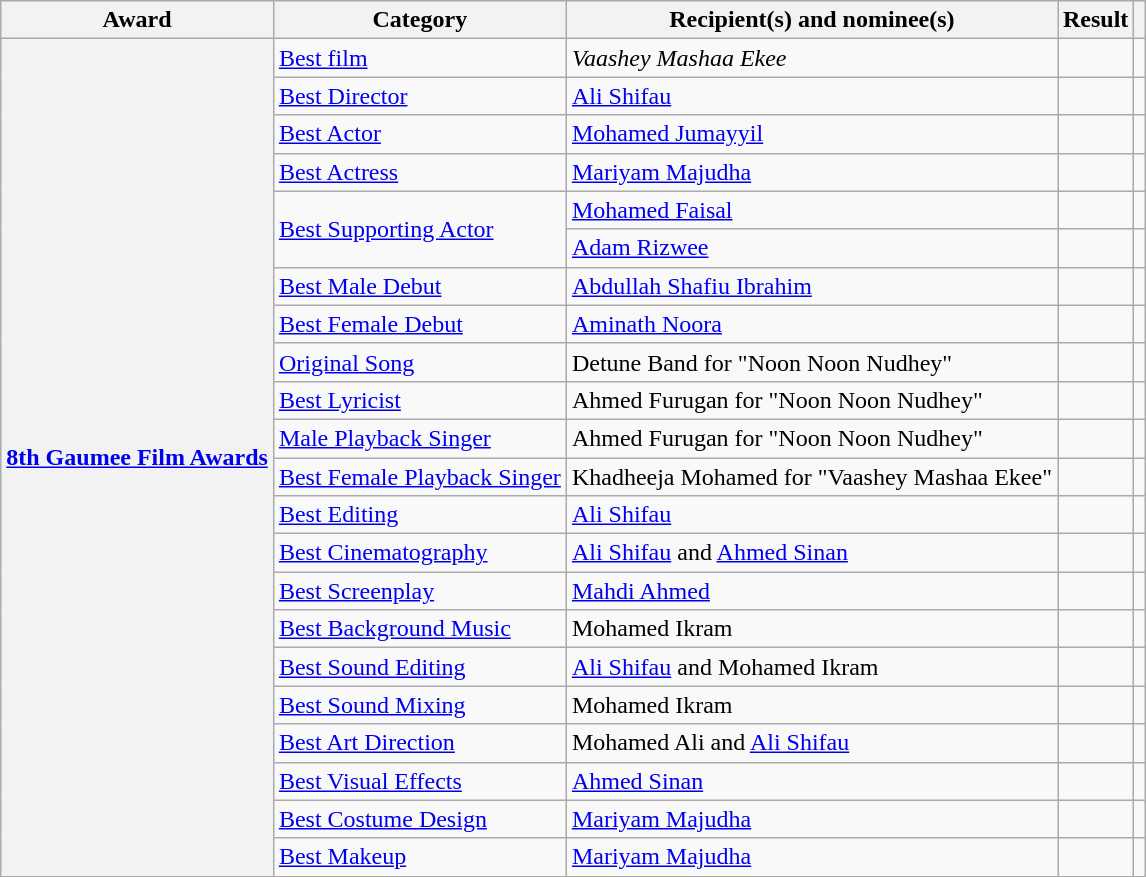<table class="wikitable plainrowheaders sortable">
<tr>
<th scope="col">Award</th>
<th scope="col">Category</th>
<th scope="col">Recipient(s) and nominee(s)</th>
<th scope="col">Result</th>
<th scope="col" class="unsortable"></th>
</tr>
<tr>
<th scope="row" rowspan="22"><a href='#'>8th Gaumee Film Awards</a></th>
<td><a href='#'>Best film</a></td>
<td><em>Vaashey Mashaa Ekee</em></td>
<td></td>
<td style="text-align:center;"></td>
</tr>
<tr>
<td><a href='#'>Best Director</a></td>
<td><a href='#'>Ali Shifau</a></td>
<td></td>
<td style="text-align:center;"></td>
</tr>
<tr>
<td><a href='#'>Best Actor</a></td>
<td><a href='#'>Mohamed Jumayyil</a></td>
<td></td>
<td style="text-align:center;"></td>
</tr>
<tr>
<td><a href='#'>Best Actress</a></td>
<td><a href='#'>Mariyam Majudha</a></td>
<td></td>
<td style="text-align:center;"></td>
</tr>
<tr>
<td rowspan="2"><a href='#'>Best Supporting Actor</a></td>
<td><a href='#'>Mohamed Faisal</a></td>
<td></td>
<td style="text-align:center;"></td>
</tr>
<tr>
<td><a href='#'>Adam Rizwee</a></td>
<td></td>
<td style="text-align:center;"></td>
</tr>
<tr>
<td><a href='#'>Best Male Debut</a></td>
<td><a href='#'>Abdullah Shafiu Ibrahim</a></td>
<td></td>
<td style="text-align:center;"></td>
</tr>
<tr>
<td><a href='#'>Best Female Debut</a></td>
<td><a href='#'>Aminath Noora</a></td>
<td></td>
<td style="text-align:center;"></td>
</tr>
<tr>
<td><a href='#'>Original Song</a></td>
<td>Detune Band for "Noon Noon Nudhey"</td>
<td></td>
<td style="text-align:center;"></td>
</tr>
<tr>
<td><a href='#'>Best Lyricist</a></td>
<td>Ahmed Furugan for "Noon Noon Nudhey"</td>
<td></td>
<td style="text-align:center;"></td>
</tr>
<tr>
<td><a href='#'>Male Playback Singer</a></td>
<td>Ahmed Furugan for "Noon Noon Nudhey"</td>
<td></td>
<td style="text-align:center;"></td>
</tr>
<tr>
<td><a href='#'>Best Female Playback Singer</a></td>
<td>Khadheeja Mohamed for "Vaashey Mashaa Ekee"</td>
<td></td>
<td style="text-align:center;"></td>
</tr>
<tr>
<td><a href='#'>Best Editing</a></td>
<td><a href='#'>Ali Shifau</a></td>
<td></td>
<td style="text-align:center;"></td>
</tr>
<tr>
<td><a href='#'>Best Cinematography</a></td>
<td><a href='#'>Ali Shifau</a> and <a href='#'>Ahmed Sinan</a></td>
<td></td>
<td style="text-align:center;"></td>
</tr>
<tr>
<td><a href='#'>Best Screenplay</a></td>
<td><a href='#'>Mahdi Ahmed</a></td>
<td></td>
<td style="text-align:center;"></td>
</tr>
<tr>
<td><a href='#'>Best Background Music</a></td>
<td>Mohamed Ikram</td>
<td></td>
<td style="text-align:center;"></td>
</tr>
<tr>
<td><a href='#'>Best Sound Editing</a></td>
<td><a href='#'>Ali Shifau</a> and Mohamed Ikram</td>
<td></td>
<td style="text-align:center;"></td>
</tr>
<tr>
<td><a href='#'>Best Sound Mixing</a></td>
<td>Mohamed Ikram</td>
<td></td>
<td style="text-align:center;"></td>
</tr>
<tr>
<td><a href='#'>Best Art Direction</a></td>
<td>Mohamed Ali and <a href='#'>Ali Shifau</a></td>
<td></td>
<td style="text-align:center;"></td>
</tr>
<tr>
<td><a href='#'>Best Visual Effects</a></td>
<td><a href='#'>Ahmed Sinan</a></td>
<td></td>
<td style="text-align:center;"></td>
</tr>
<tr>
<td><a href='#'>Best Costume Design</a></td>
<td><a href='#'>Mariyam Majudha</a></td>
<td></td>
<td style="text-align:center;"></td>
</tr>
<tr>
<td><a href='#'>Best Makeup</a></td>
<td><a href='#'>Mariyam Majudha</a></td>
<td></td>
<td style="text-align:center;"></td>
</tr>
<tr>
</tr>
</table>
